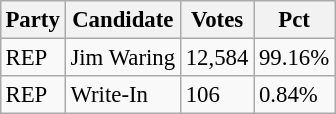<table class="wikitable" style="margin:0.5em; font-size:95%;">
<tr>
<th scope="col">Party</th>
<th scope="col">Candidate</th>
<th scope="col">Votes</th>
<th scope="col">Pct</th>
</tr>
<tr>
<td>REP</td>
<td>Jim Waring</td>
<td>12,584</td>
<td>99.16%</td>
</tr>
<tr>
<td>REP</td>
<td>Write-In</td>
<td>106</td>
<td>0.84%</td>
</tr>
</table>
